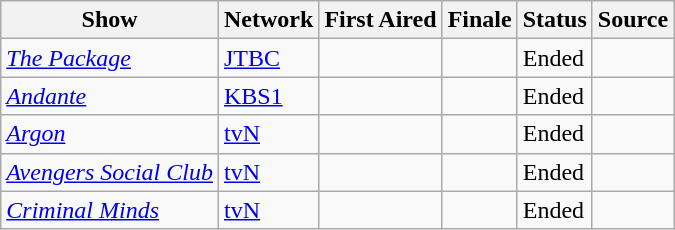<table class="wikitable sortable">
<tr>
<th scope="col">Show</th>
<th scope="col">Network</th>
<th scope="col">First Aired</th>
<th scope="col">Finale</th>
<th scope="col">Status</th>
<th class="unsortable" scope="col">Source</th>
</tr>
<tr>
<td><em><a href='#'>The Package</a></em></td>
<td><a href='#'>JTBC</a></td>
<td></td>
<td></td>
<td>Ended</td>
<td></td>
</tr>
<tr>
<td><em><a href='#'>Andante</a></em></td>
<td><a href='#'>KBS1</a></td>
<td></td>
<td></td>
<td>Ended</td>
<td></td>
</tr>
<tr>
<td><em><a href='#'>Argon</a></em></td>
<td><a href='#'>tvN</a></td>
<td></td>
<td></td>
<td>Ended</td>
<td></td>
</tr>
<tr>
<td><em><a href='#'>Avengers Social Club</a></em></td>
<td><a href='#'>tvN</a></td>
<td></td>
<td></td>
<td>Ended</td>
<td></td>
</tr>
<tr>
<td><em><a href='#'>Criminal Minds</a></em></td>
<td><a href='#'>tvN</a></td>
<td></td>
<td></td>
<td>Ended</td>
<td></td>
</tr>
</table>
